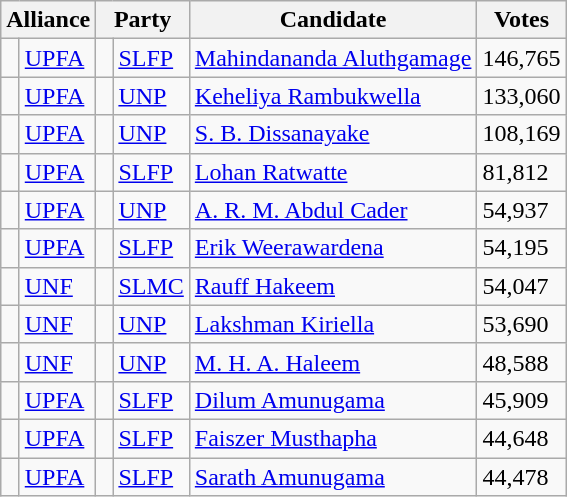<table class="wikitable sortable mw-collapsible">
<tr>
<th colspan="2">Alliance</th>
<th colspan="2">Party</th>
<th>Candidate</th>
<th>Votes</th>
</tr>
<tr>
<td bgcolor=> </td>
<td align=left><a href='#'>UPFA</a></td>
<td bgcolor=> </td>
<td align=left><a href='#'>SLFP</a></td>
<td><a href='#'>Mahindananda Aluthgamage</a></td>
<td>146,765</td>
</tr>
<tr>
<td bgcolor=> </td>
<td align=left><a href='#'>UPFA</a></td>
<td bgcolor=> </td>
<td align=left><a href='#'>UNP</a></td>
<td><a href='#'>Keheliya Rambukwella</a></td>
<td>133,060</td>
</tr>
<tr>
<td bgcolor=> </td>
<td align=left><a href='#'>UPFA</a></td>
<td bgcolor=> </td>
<td align=left><a href='#'>UNP</a></td>
<td><a href='#'>S. B. Dissanayake</a></td>
<td>108,169</td>
</tr>
<tr>
<td bgcolor=> </td>
<td align=left><a href='#'>UPFA</a></td>
<td bgcolor=> </td>
<td align=left><a href='#'>SLFP</a></td>
<td><a href='#'>Lohan Ratwatte</a></td>
<td>81,812</td>
</tr>
<tr>
<td bgcolor=> </td>
<td align=left><a href='#'>UPFA</a></td>
<td bgcolor=> </td>
<td align=left><a href='#'>UNP</a></td>
<td><a href='#'>A. R. M. Abdul Cader</a></td>
<td>54,937</td>
</tr>
<tr>
<td bgcolor=> </td>
<td align=left><a href='#'>UPFA</a></td>
<td bgcolor=> </td>
<td align=left><a href='#'>SLFP</a></td>
<td><a href='#'>Erik Weerawardena</a></td>
<td>54,195</td>
</tr>
<tr>
<td bgcolor=> </td>
<td align=left><a href='#'>UNF</a></td>
<td bgcolor=> </td>
<td align=left><a href='#'>SLMC</a></td>
<td><a href='#'>Rauff Hakeem</a></td>
<td>54,047</td>
</tr>
<tr>
<td bgcolor=> </td>
<td align=left><a href='#'>UNF</a></td>
<td bgcolor=> </td>
<td align=left><a href='#'>UNP</a></td>
<td><a href='#'>Lakshman Kiriella</a></td>
<td>53,690</td>
</tr>
<tr>
<td bgcolor=> </td>
<td align=left><a href='#'>UNF</a></td>
<td bgcolor=> </td>
<td align=left><a href='#'>UNP</a></td>
<td><a href='#'>M. H. A. Haleem</a></td>
<td>48,588</td>
</tr>
<tr>
<td bgcolor=> </td>
<td align=left><a href='#'>UPFA</a></td>
<td bgcolor=> </td>
<td align=left><a href='#'>SLFP</a></td>
<td><a href='#'>Dilum Amunugama</a></td>
<td>45,909</td>
</tr>
<tr>
<td bgcolor=> </td>
<td align=left><a href='#'>UPFA</a></td>
<td bgcolor=> </td>
<td align=left><a href='#'>SLFP</a></td>
<td><a href='#'>Faiszer Musthapha</a></td>
<td>44,648</td>
</tr>
<tr>
<td bgcolor=> </td>
<td align=left><a href='#'>UPFA</a></td>
<td bgcolor=> </td>
<td align=left><a href='#'>SLFP</a></td>
<td><a href='#'>Sarath Amunugama</a></td>
<td>44,478</td>
</tr>
</table>
